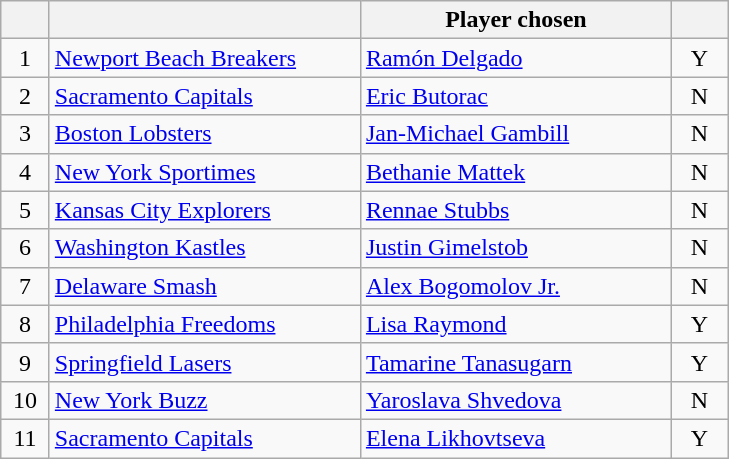<table class="wikitable" style="text-align:left">
<tr>
<th width="25px"></th>
<th width="200px"></th>
<th width="200px">Player chosen</th>
<th width="30px"></th>
</tr>
<tr>
<td style="text-align:center">1</td>
<td><a href='#'>Newport Beach Breakers</a></td>
<td> <a href='#'>Ramón Delgado</a></td>
<td style="text-align:center">Y</td>
</tr>
<tr>
<td style="text-align:center">2</td>
<td><a href='#'>Sacramento Capitals</a></td>
<td> <a href='#'>Eric Butorac</a></td>
<td style="text-align:center">N</td>
</tr>
<tr>
<td style="text-align:center">3</td>
<td><a href='#'>Boston Lobsters</a></td>
<td> <a href='#'>Jan-Michael Gambill</a></td>
<td style="text-align:center">N</td>
</tr>
<tr>
<td style="text-align:center">4</td>
<td><a href='#'>New York Sportimes</a></td>
<td> <a href='#'>Bethanie Mattek</a></td>
<td style="text-align:center">N</td>
</tr>
<tr>
<td style="text-align:center">5</td>
<td><a href='#'>Kansas City Explorers</a></td>
<td> <a href='#'>Rennae Stubbs</a></td>
<td style="text-align:center">N</td>
</tr>
<tr>
<td style="text-align:center">6</td>
<td><a href='#'>Washington Kastles</a></td>
<td> <a href='#'>Justin Gimelstob</a></td>
<td style="text-align:center">N</td>
</tr>
<tr>
<td style="text-align:center">7</td>
<td><a href='#'>Delaware Smash</a></td>
<td> <a href='#'>Alex Bogomolov Jr.</a></td>
<td style="text-align:center">N</td>
</tr>
<tr>
<td style="text-align:center">8</td>
<td><a href='#'>Philadelphia Freedoms</a></td>
<td> <a href='#'>Lisa Raymond</a></td>
<td style="text-align:center">Y</td>
</tr>
<tr>
<td style="text-align:center">9</td>
<td><a href='#'>Springfield Lasers</a></td>
<td> <a href='#'>Tamarine Tanasugarn</a></td>
<td style="text-align:center">Y</td>
</tr>
<tr>
<td style="text-align:center">10</td>
<td><a href='#'>New York Buzz</a></td>
<td> <a href='#'>Yaroslava Shvedova</a></td>
<td style="text-align:center">N</td>
</tr>
<tr>
<td style="text-align:center">11</td>
<td><a href='#'>Sacramento Capitals</a></td>
<td> <a href='#'>Elena Likhovtseva</a></td>
<td style="text-align:center">Y</td>
</tr>
</table>
